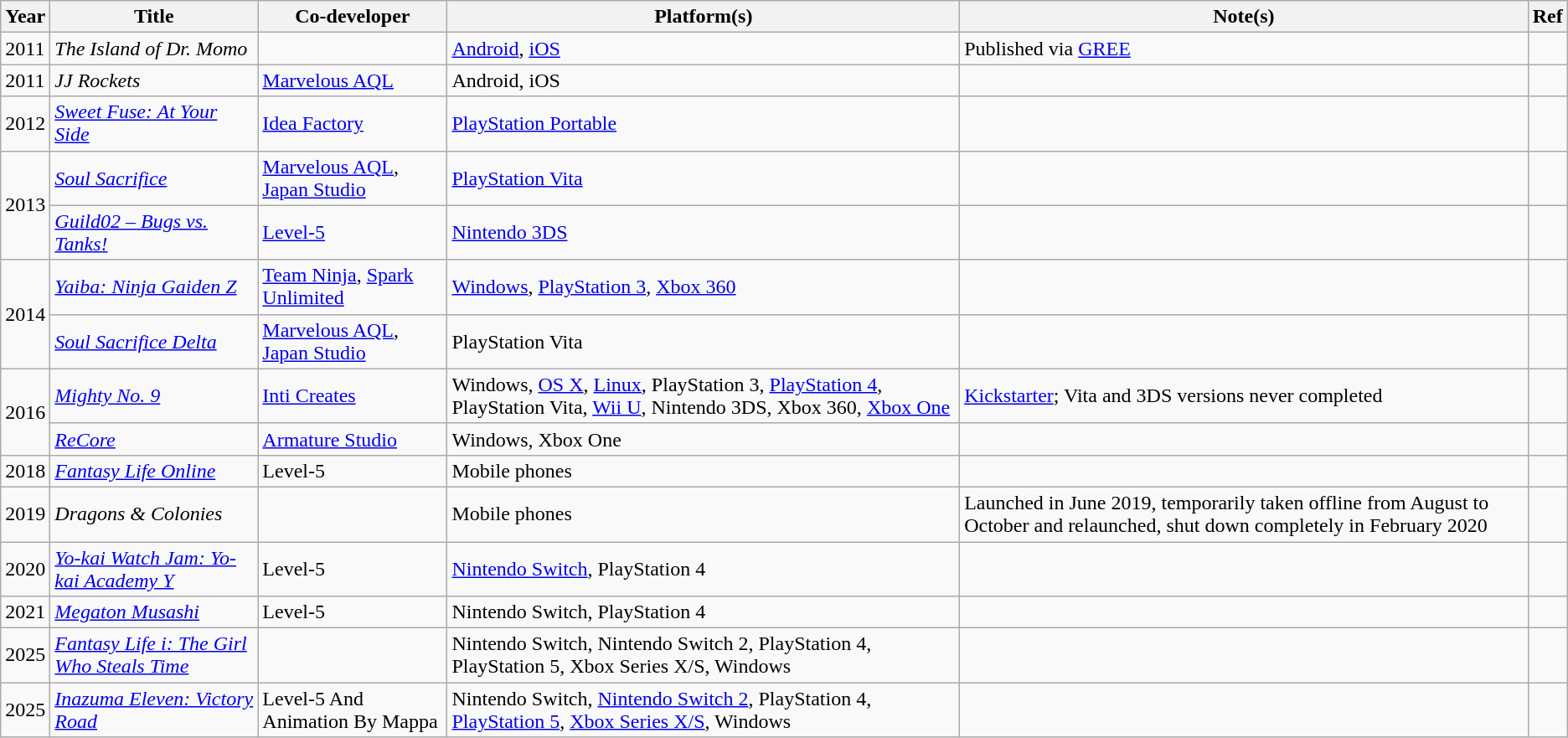<table class="wikitable sortable" width="auto">
<tr>
<th>Year</th>
<th>Title</th>
<th>Co-developer</th>
<th>Platform(s)</th>
<th>Note(s)</th>
<th>Ref</th>
</tr>
<tr>
<td>2011</td>
<td><em>The Island of Dr. Momo</em></td>
<td></td>
<td><a href='#'>Android</a>, <a href='#'>iOS</a></td>
<td>Published via <a href='#'>GREE</a></td>
<td></td>
</tr>
<tr>
<td>2011</td>
<td><em>JJ Rockets</em></td>
<td><a href='#'>Marvelous AQL</a></td>
<td>Android, iOS</td>
<td></td>
<td></td>
</tr>
<tr>
<td>2012</td>
<td><em><a href='#'>Sweet Fuse: At Your Side</a></em></td>
<td><a href='#'>Idea Factory</a></td>
<td><a href='#'>PlayStation Portable</a></td>
<td></td>
<td></td>
</tr>
<tr>
<td rowspan="2">2013</td>
<td><em><a href='#'>Soul Sacrifice</a></em></td>
<td><a href='#'>Marvelous AQL</a>, <a href='#'>Japan Studio</a></td>
<td><a href='#'>PlayStation Vita</a></td>
<td></td>
<td></td>
</tr>
<tr>
<td><em><a href='#'>Guild02 – Bugs vs. Tanks!</a></em></td>
<td><a href='#'>Level-5</a></td>
<td><a href='#'>Nintendo 3DS</a></td>
<td></td>
<td></td>
</tr>
<tr>
<td rowspan="2">2014</td>
<td><em><a href='#'>Yaiba: Ninja Gaiden Z</a></em></td>
<td><a href='#'>Team Ninja</a>, <a href='#'>Spark Unlimited</a></td>
<td><a href='#'>Windows</a>, <a href='#'>PlayStation 3</a>, <a href='#'>Xbox 360</a></td>
<td></td>
<td></td>
</tr>
<tr>
<td><em><a href='#'>Soul Sacrifice Delta</a></em></td>
<td><a href='#'>Marvelous AQL</a>, <a href='#'>Japan Studio</a></td>
<td>PlayStation Vita</td>
<td></td>
<td></td>
</tr>
<tr>
<td rowspan="2">2016</td>
<td><em><a href='#'>Mighty No. 9</a></em></td>
<td><a href='#'>Inti Creates</a></td>
<td>Windows, <a href='#'>OS X</a>, <a href='#'>Linux</a>, PlayStation 3, <a href='#'>PlayStation 4</a>, PlayStation Vita, <a href='#'>Wii U</a>, Nintendo 3DS, Xbox 360, <a href='#'>Xbox One</a></td>
<td><a href='#'>Kickstarter</a>; Vita and 3DS versions never completed</td>
<td></td>
</tr>
<tr>
<td><em><a href='#'>ReCore</a></em></td>
<td><a href='#'>Armature Studio</a></td>
<td>Windows, Xbox One</td>
<td></td>
<td></td>
</tr>
<tr>
<td>2018</td>
<td><em><a href='#'>Fantasy Life Online</a></em></td>
<td>Level-5</td>
<td>Mobile phones</td>
<td></td>
<td></td>
</tr>
<tr>
<td>2019</td>
<td><em>Dragons & Colonies</em></td>
<td></td>
<td>Mobile phones</td>
<td>Launched in June 2019, temporarily taken offline from August to October and relaunched, shut down completely in February 2020</td>
<td></td>
</tr>
<tr>
<td>2020</td>
<td><em><a href='#'>Yo-kai Watch Jam: Yo-kai Academy Y</a></em></td>
<td>Level-5</td>
<td><a href='#'>Nintendo Switch</a>, PlayStation 4</td>
<td></td>
<td></td>
</tr>
<tr>
<td>2021</td>
<td><em><a href='#'>Megaton Musashi</a></em></td>
<td>Level-5</td>
<td>Nintendo Switch, PlayStation 4</td>
<td></td>
</tr>
<tr>
<td>2025</td>
<td><em><a href='#'>Fantasy Life i: The Girl Who Steals Time</a></em></td>
<td></td>
<td>Nintendo Switch, Nintendo Switch 2, PlayStation 4, PlayStation 5, Xbox Series X/S, Windows</td>
<td></td>
<td></td>
</tr>
<tr>
<td>2025</td>
<td><em><a href='#'>Inazuma Eleven: Victory Road</a></em></td>
<td>Level-5 And Animation By Mappa</td>
<td>Nintendo Switch, <a href='#'>Nintendo Switch 2</a>, PlayStation 4, <a href='#'>PlayStation 5</a>, <a href='#'>Xbox Series X/S</a>, Windows</td>
<td></td>
<td></td>
</tr>
</table>
